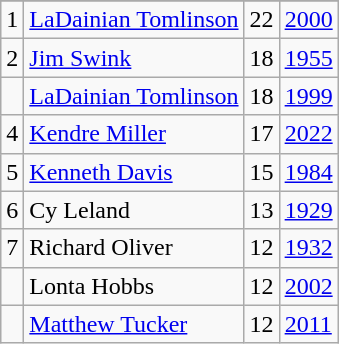<table class="wikitable">
<tr>
</tr>
<tr>
<td>1</td>
<td><a href='#'>LaDainian Tomlinson</a></td>
<td>22</td>
<td><a href='#'>2000</a></td>
</tr>
<tr>
<td>2</td>
<td><a href='#'>Jim Swink</a></td>
<td>18</td>
<td><a href='#'>1955</a></td>
</tr>
<tr>
<td></td>
<td><a href='#'>LaDainian Tomlinson</a></td>
<td>18</td>
<td><a href='#'>1999</a></td>
</tr>
<tr>
<td>4</td>
<td><a href='#'>Kendre Miller</a></td>
<td>17</td>
<td><a href='#'>2022</a></td>
</tr>
<tr>
<td>5</td>
<td><a href='#'>Kenneth Davis</a></td>
<td>15</td>
<td><a href='#'>1984</a></td>
</tr>
<tr>
<td>6</td>
<td>Cy Leland</td>
<td>13</td>
<td><a href='#'>1929</a></td>
</tr>
<tr>
<td>7</td>
<td>Richard Oliver</td>
<td>12</td>
<td><a href='#'>1932</a></td>
</tr>
<tr>
<td></td>
<td>Lonta Hobbs</td>
<td>12</td>
<td><a href='#'>2002</a></td>
</tr>
<tr>
<td></td>
<td><a href='#'>Matthew Tucker</a></td>
<td>12</td>
<td><a href='#'>2011</a></td>
</tr>
</table>
